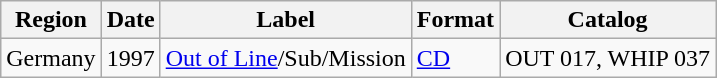<table class="wikitable">
<tr>
<th>Region</th>
<th>Date</th>
<th>Label</th>
<th>Format</th>
<th>Catalog</th>
</tr>
<tr>
<td>Germany</td>
<td>1997</td>
<td><a href='#'>Out of Line</a>/Sub/Mission</td>
<td><a href='#'>CD</a></td>
<td>OUT 017, WHIP 037</td>
</tr>
</table>
